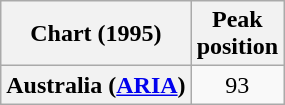<table class="wikitable plainrowheaders" style="text-align:center">
<tr>
<th scope="col">Chart (1995)</th>
<th scope="col">Peak<br>position</th>
</tr>
<tr>
<th scope="row">Australia (<a href='#'>ARIA</a>)</th>
<td>93</td>
</tr>
</table>
